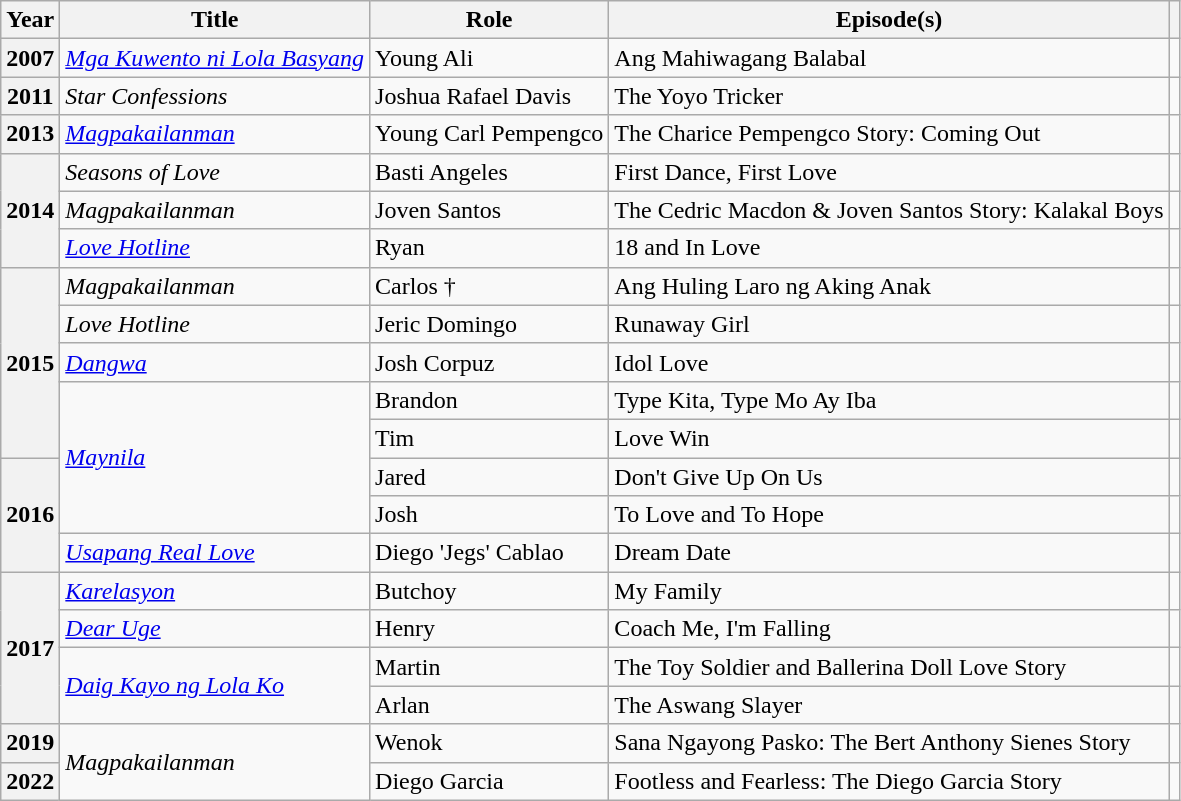<table class="wikitable sortable plainrowheaders">
<tr>
<th scope="col">Year</th>
<th scope="col">Title</th>
<th scope="col">Role</th>
<th scope="col" class="unsortable">Episode(s)</th>
<th scope="col" class="unsortable"></th>
</tr>
<tr>
<th scope="row">2007</th>
<td><em><a href='#'>Mga Kuwento ni Lola Basyang</a></em></td>
<td>Young Ali</td>
<td>Ang Mahiwagang Balabal</td>
<td></td>
</tr>
<tr>
<th scope="row">2011</th>
<td><em>Star Confessions</em></td>
<td>Joshua Rafael Davis</td>
<td>The Yoyo Tricker</td>
<td></td>
</tr>
<tr>
<th scope="row">2013</th>
<td><em><a href='#'>Magpakailanman</a></em></td>
<td>Young Carl Pempengco</td>
<td>The Charice Pempengco Story: Coming Out</td>
<td></td>
</tr>
<tr>
<th rowspan="3" scope="row">2014</th>
<td><em>Seasons of Love</em></td>
<td>Basti Angeles</td>
<td>First Dance, First Love</td>
<td></td>
</tr>
<tr>
<td><em>Magpakailanman</em></td>
<td>Joven Santos</td>
<td>The Cedric Macdon & Joven Santos Story: Kalakal Boys</td>
<td></td>
</tr>
<tr>
<td><em><a href='#'>Love Hotline</a></em></td>
<td>Ryan</td>
<td>18 and In Love</td>
<td></td>
</tr>
<tr>
<th rowspan="5" scope="row">2015</th>
<td><em>Magpakailanman</em></td>
<td>Carlos †</td>
<td>Ang Huling Laro ng Aking Anak</td>
<td></td>
</tr>
<tr>
<td><em>Love Hotline</em></td>
<td>Jeric Domingo</td>
<td>Runaway Girl</td>
<td></td>
</tr>
<tr>
<td><em><a href='#'>Dangwa</a></em></td>
<td>Josh Corpuz</td>
<td>Idol Love</td>
<td></td>
</tr>
<tr>
<td rowspan="4"><em><a href='#'>Maynila</a></em></td>
<td>Brandon</td>
<td>Type Kita, Type Mo Ay Iba</td>
<td></td>
</tr>
<tr>
<td>Tim</td>
<td>Love Win</td>
<td></td>
</tr>
<tr>
<th rowspan="3" scope="row">2016</th>
<td>Jared</td>
<td>Don't Give Up On Us</td>
<td></td>
</tr>
<tr>
<td>Josh</td>
<td>To Love and To Hope</td>
<td></td>
</tr>
<tr>
<td><em><a href='#'>Usapang Real Love</a></em></td>
<td>Diego 'Jegs' Cablao</td>
<td>Dream Date</td>
<td></td>
</tr>
<tr>
<th rowspan="4" scope="row">2017</th>
<td><em><a href='#'>Karelasyon</a></em></td>
<td>Butchoy</td>
<td>My Family</td>
<td></td>
</tr>
<tr>
<td><em><a href='#'>Dear Uge</a></em></td>
<td>Henry</td>
<td>Coach Me, I'm Falling</td>
<td></td>
</tr>
<tr>
<td rowspan="2"><em><a href='#'>Daig Kayo ng Lola Ko</a></em></td>
<td>Martin</td>
<td>The Toy Soldier and Ballerina Doll Love Story</td>
<td></td>
</tr>
<tr>
<td>Arlan</td>
<td>The Aswang Slayer</td>
<td></td>
</tr>
<tr>
<th scope="row">2019</th>
<td rowspan="2"><em>Magpakailanman</em></td>
<td>Wenok</td>
<td>Sana Ngayong Pasko: The Bert Anthony Sienes Story</td>
<td></td>
</tr>
<tr>
<th scope="row">2022</th>
<td>Diego Garcia</td>
<td>Footless and Fearless: The Diego Garcia Story</td>
<td></td>
</tr>
</table>
